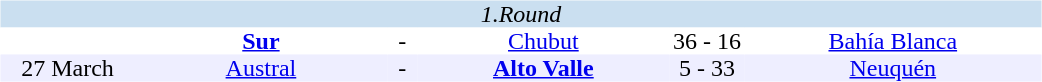<table width=700>
<tr>
<td width=700 valign="top"><br><table border=0 cellspacing=0 cellpadding=0 style="font-size: 100%; border-collapse: collapse;" width=100%>
<tr bgcolor="#CADFF0">
<td style="font-size:100%"; align="center" colspan="6"><em>1.Round</em></td>
</tr>
<tr align=center bgcolor=#FFFFFF>
<td width=90></td>
<td width=170><strong><a href='#'>Sur</a></strong></td>
<td width=20>-</td>
<td width=170><a href='#'>Chubut</a></td>
<td width=50>36 - 16</td>
<td width=200><a href='#'>Bahía Blanca</a></td>
</tr>
<tr align=center bgcolor=#EEEEFF>
<td width=90>27 March</td>
<td width=170><a href='#'>Austral</a></td>
<td width=20>-</td>
<td width=170><strong><a href='#'>Alto Valle</a> </strong></td>
<td width=50>5 - 33</td>
<td width=200><a href='#'>Neuquén</a></td>
</tr>
</table>
</td>
</tr>
</table>
